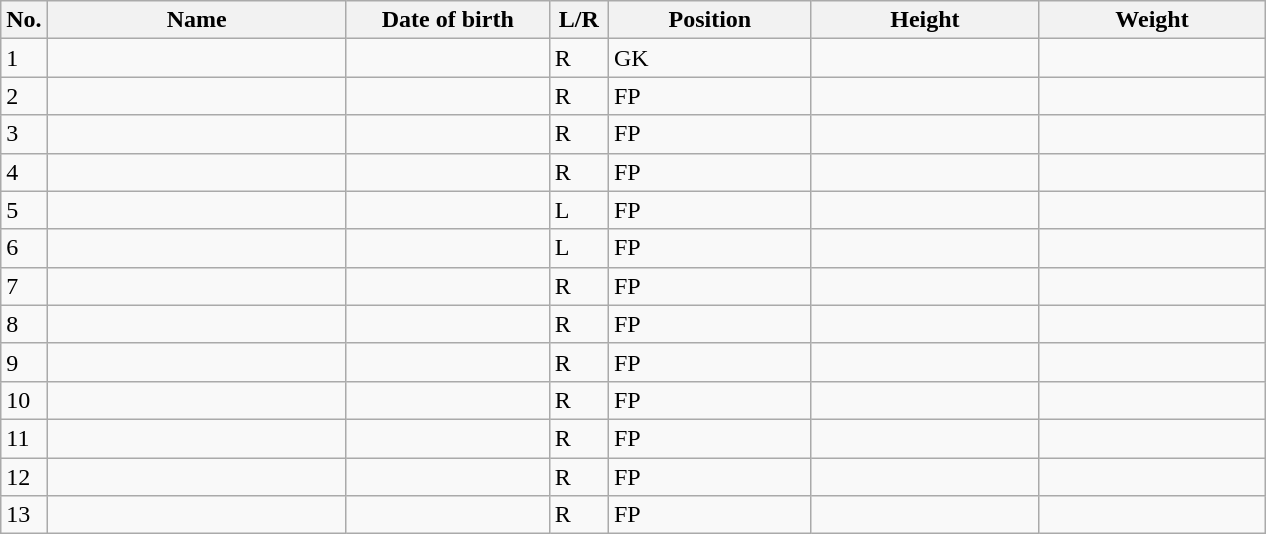<table class=wikitable sortable style=font-size:100%; text-align:center;>
<tr>
<th>No.</th>
<th style=width:12em>Name</th>
<th style=width:8em>Date of birth</th>
<th style=width:2em>L/R</th>
<th style=width:8em>Position</th>
<th style=width:9em>Height</th>
<th style=width:9em>Weight</th>
</tr>
<tr>
<td>1</td>
<td align=left></td>
<td></td>
<td>R</td>
<td>GK</td>
<td></td>
<td></td>
</tr>
<tr>
<td>2</td>
<td align=left></td>
<td></td>
<td>R</td>
<td>FP</td>
<td></td>
<td></td>
</tr>
<tr>
<td>3</td>
<td align=left></td>
<td></td>
<td>R</td>
<td>FP</td>
<td></td>
<td></td>
</tr>
<tr>
<td>4</td>
<td align=left></td>
<td></td>
<td>R</td>
<td>FP</td>
<td></td>
<td></td>
</tr>
<tr>
<td>5</td>
<td align=left></td>
<td></td>
<td>L</td>
<td>FP</td>
<td></td>
<td></td>
</tr>
<tr>
<td>6</td>
<td align=left></td>
<td></td>
<td>L</td>
<td>FP</td>
<td></td>
<td></td>
</tr>
<tr>
<td>7</td>
<td align=left></td>
<td></td>
<td>R</td>
<td>FP</td>
<td></td>
<td></td>
</tr>
<tr>
<td>8</td>
<td align=left></td>
<td></td>
<td>R</td>
<td>FP</td>
<td></td>
<td></td>
</tr>
<tr>
<td>9</td>
<td align=left></td>
<td></td>
<td>R</td>
<td>FP</td>
<td></td>
<td></td>
</tr>
<tr>
<td>10</td>
<td align=left></td>
<td></td>
<td>R</td>
<td>FP</td>
<td></td>
<td></td>
</tr>
<tr>
<td>11</td>
<td align=left></td>
<td></td>
<td>R</td>
<td>FP</td>
<td></td>
<td></td>
</tr>
<tr>
<td>12</td>
<td align=left></td>
<td></td>
<td>R</td>
<td>FP</td>
<td></td>
<td></td>
</tr>
<tr>
<td>13</td>
<td align=left></td>
<td></td>
<td>R</td>
<td>FP</td>
<td></td>
<td></td>
</tr>
</table>
